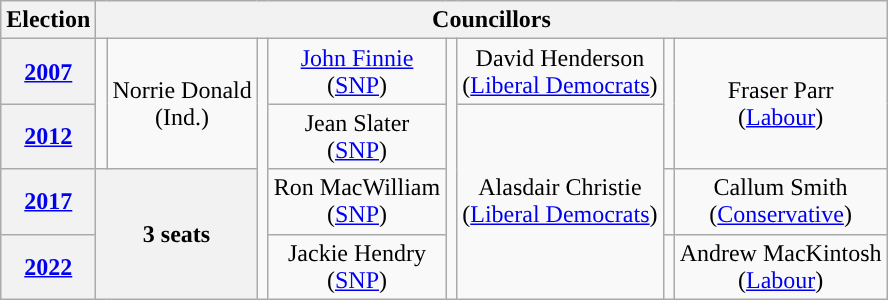<table class="wikitable" style="text-align:center">
<tr>
<th>Election</th>
<th colspan=8>Councillors</th>
</tr>
<tr>
<th><a href='#'>2007</a></th>
<td rowspan=2; style="background-color: "></td>
<td rowspan=2>Norrie Donald<br>(Ind.)</td>
<td rowspan=4; style="background-color: "></td>
<td rowspan=1><a href='#'>John Finnie</a><br>(<a href='#'>SNP</a>)</td>
<td rowspan=4; style="background-color: "></td>
<td rowspan=1>David Henderson<br>(<a href='#'>Liberal Democrats</a>)</td>
<td rowspan=2; style="background-color: "></td>
<td rowspan=2>Fraser Parr<br>(<a href='#'>Labour</a>)</td>
</tr>
<tr>
<th><a href='#'>2012</a></th>
<td rowspan=1>Jean Slater<br>(<a href='#'>SNP</a>)</td>
<td rowspan=3>Alasdair Christie<br>(<a href='#'>Liberal Democrats</a>)</td>
</tr>
<tr>
<th><a href='#'>2017</a></th>
<th colspan=2; rowspan=2>3 seats</th>
<td rowspan=1>Ron MacWilliam<br>(<a href='#'>SNP</a>)</td>
<td rowspan=1; style="background-color: "></td>
<td rowspan=1>Callum Smith<br>(<a href='#'>Conservative</a>)</td>
</tr>
<tr>
<th><a href='#'>2022</a></th>
<td rowspan=1>Jackie Hendry<br>(<a href='#'>SNP</a>)</td>
<td rowspan=1; style="background-color: "></td>
<td rowspan=1>Andrew MacKintosh<br>(<a href='#'>Labour</a>)</td>
</tr>
</table>
